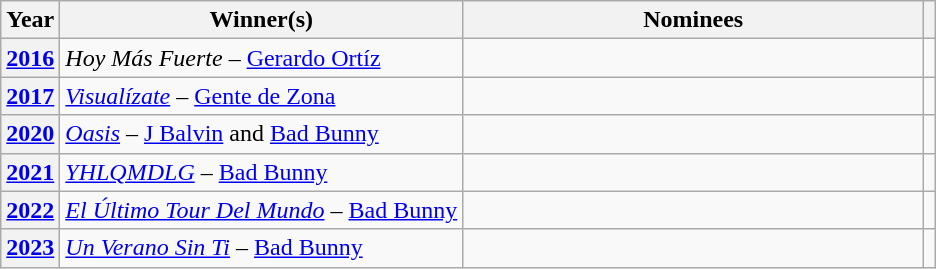<table class="wikitable sortable">
<tr>
<th scope="col" style="width:5px;">Year</th>
<th>Winner(s)</th>
<th scope="col" style="width:300px;">Nominees</th>
<th scope="col" class="unsortable"></th>
</tr>
<tr>
<th><a href='#'>2016</a></th>
<td><em>Hoy Más Fuerte</em> – <a href='#'>Gerardo Ortíz</a></td>
<td align="center"></td>
<td></td>
</tr>
<tr>
<th><a href='#'>2017</a></th>
<td><em><a href='#'>Visualízate</a></em> – <a href='#'>Gente de Zona</a></td>
<td align="center"></td>
<td></td>
</tr>
<tr>
<th><a href='#'>2020</a></th>
<td><em><a href='#'>Oasis</a></em> – <a href='#'>J Balvin</a> and <a href='#'>Bad Bunny</a></td>
<td align="center"></td>
<td></td>
</tr>
<tr>
<th><a href='#'>2021</a></th>
<td><em><a href='#'>YHLQMDLG</a></em> – <a href='#'>Bad Bunny</a></td>
<td align="center"></td>
<td></td>
</tr>
<tr>
<th><a href='#'>2022</a></th>
<td><em><a href='#'>El Último Tour Del Mundo</a></em> – <a href='#'>Bad Bunny</a></td>
<td align="center"></td>
<td></td>
</tr>
<tr>
<th><a href='#'>2023</a></th>
<td><em><a href='#'>Un Verano Sin Ti</a></em> – <a href='#'>Bad Bunny</a></td>
<td align="center"></td>
<td></td>
</tr>
</table>
